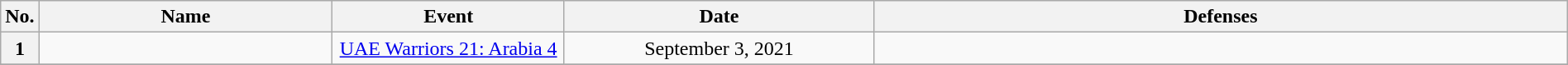<table class="wikitable" width=100%>
<tr>
<th width=1%>No.</th>
<th width=19%>Name</th>
<th width=15%>Event</th>
<th width=20%>Date</th>
<th width=45%>Defenses</th>
</tr>
<tr>
<th>1</th>
<td align=left><br></td>
<td align=center><a href='#'>UAE Warriors 21: Arabia 4</a> <br></td>
<td align=center>September 3, 2021</td>
<td></td>
</tr>
<tr>
</tr>
</table>
